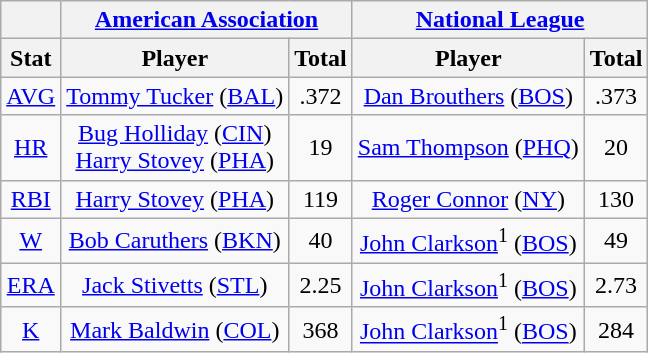<table class="wikitable" style="text-align:center;">
<tr>
<th></th>
<th colspan=2><a href='#'>American Association</a></th>
<th colspan=2><a href='#'>National League</a></th>
</tr>
<tr>
<th>Stat</th>
<th>Player</th>
<th>Total</th>
<th>Player</th>
<th>Total</th>
</tr>
<tr>
<td><a href='#'>AVG</a></td>
<td><a href='#'>Tommy Tucker</a> (<a href='#'>BAL</a>)</td>
<td>.372</td>
<td><a href='#'>Dan Brouthers</a> (<a href='#'>BOS</a>)</td>
<td>.373</td>
</tr>
<tr>
<td><a href='#'>HR</a></td>
<td><a href='#'>Bug Holliday</a> (<a href='#'>CIN</a>)<br><a href='#'>Harry Stovey</a> (<a href='#'>PHA</a>)</td>
<td>19</td>
<td><a href='#'>Sam Thompson</a> (<a href='#'>PHQ</a>)</td>
<td>20</td>
</tr>
<tr>
<td><a href='#'>RBI</a></td>
<td><a href='#'>Harry Stovey</a> (<a href='#'>PHA</a>)</td>
<td>119</td>
<td><a href='#'>Roger Connor</a> (<a href='#'>NY</a>)</td>
<td>130</td>
</tr>
<tr>
<td><a href='#'>W</a></td>
<td><a href='#'>Bob Caruthers</a> (<a href='#'>BKN</a>)</td>
<td>40</td>
<td><a href='#'>John Clarkson</a><sup>1</sup> (<a href='#'>BOS</a>)</td>
<td>49</td>
</tr>
<tr>
<td><a href='#'>ERA</a></td>
<td><a href='#'>Jack Stivetts</a> (<a href='#'>STL</a>)</td>
<td>2.25</td>
<td><a href='#'>John Clarkson</a><sup>1</sup> (<a href='#'>BOS</a>)</td>
<td>2.73</td>
</tr>
<tr>
<td><a href='#'>K</a></td>
<td><a href='#'>Mark Baldwin</a> (<a href='#'>COL</a>)</td>
<td>368</td>
<td><a href='#'>John Clarkson</a><sup>1</sup> (<a href='#'>BOS</a>)</td>
<td>284</td>
</tr>
</table>
